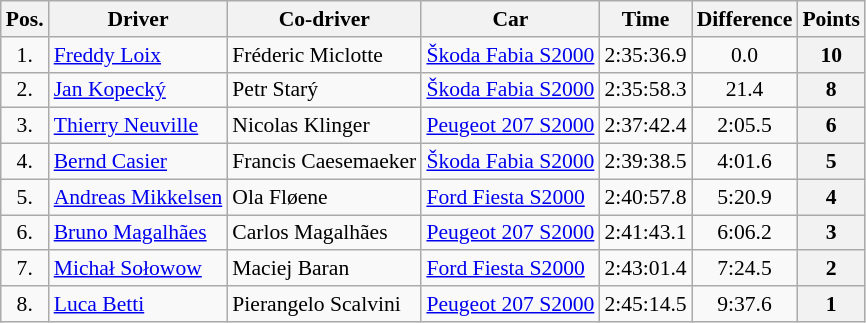<table class="wikitable" style="text-align: center; font-size: 90%; max-width: 950px;">
<tr>
<th>Pos.</th>
<th>Driver</th>
<th>Co-driver</th>
<th>Car</th>
<th>Time</th>
<th>Difference</th>
<th>Points</th>
</tr>
<tr>
<td>1.</td>
<td align="left"> <a href='#'>Freddy Loix</a></td>
<td align="left"> Fréderic Miclotte</td>
<td align="left"><a href='#'>Škoda Fabia S2000</a></td>
<td>2:35:36.9</td>
<td>0.0</td>
<th>10</th>
</tr>
<tr>
<td>2.</td>
<td align="left"> <a href='#'>Jan Kopecký</a></td>
<td align="left"> Petr Starý</td>
<td align="left"><a href='#'>Škoda Fabia S2000</a></td>
<td>2:35:58.3</td>
<td>21.4</td>
<th>8</th>
</tr>
<tr>
<td>3.</td>
<td align="left"> <a href='#'>Thierry Neuville</a></td>
<td align="left"> Nicolas Klinger</td>
<td align="left"><a href='#'>Peugeot 207 S2000</a></td>
<td>2:37:42.4</td>
<td>2:05.5</td>
<th>6</th>
</tr>
<tr>
<td>4.</td>
<td align="left"> <a href='#'>Bernd Casier</a></td>
<td align="left"> Francis Caesemaeker</td>
<td align="left"><a href='#'>Škoda Fabia S2000</a></td>
<td>2:39:38.5</td>
<td>4:01.6</td>
<th>5</th>
</tr>
<tr>
<td>5.</td>
<td align="left"> <a href='#'>Andreas Mikkelsen</a></td>
<td align="left"> Ola Fløene</td>
<td align="left"><a href='#'>Ford Fiesta S2000</a></td>
<td>2:40:57.8</td>
<td>5:20.9</td>
<th>4</th>
</tr>
<tr>
<td>6.</td>
<td align="left"> <a href='#'>Bruno Magalhães</a></td>
<td align="left"> Carlos Magalhães</td>
<td align="left"><a href='#'>Peugeot 207 S2000</a></td>
<td>2:41:43.1</td>
<td>6:06.2</td>
<th>3</th>
</tr>
<tr>
<td>7.</td>
<td align="left"> <a href='#'>Michał Sołowow</a></td>
<td align="left"> Maciej Baran</td>
<td align="left"><a href='#'>Ford Fiesta S2000</a></td>
<td>2:43:01.4</td>
<td>7:24.5</td>
<th>2</th>
</tr>
<tr>
<td>8.</td>
<td align="left"> <a href='#'>Luca Betti</a></td>
<td align="left"> Pierangelo Scalvini</td>
<td align="left"><a href='#'>Peugeot 207 S2000</a></td>
<td>2:45:14.5</td>
<td>9:37.6</td>
<th>1</th>
</tr>
</table>
